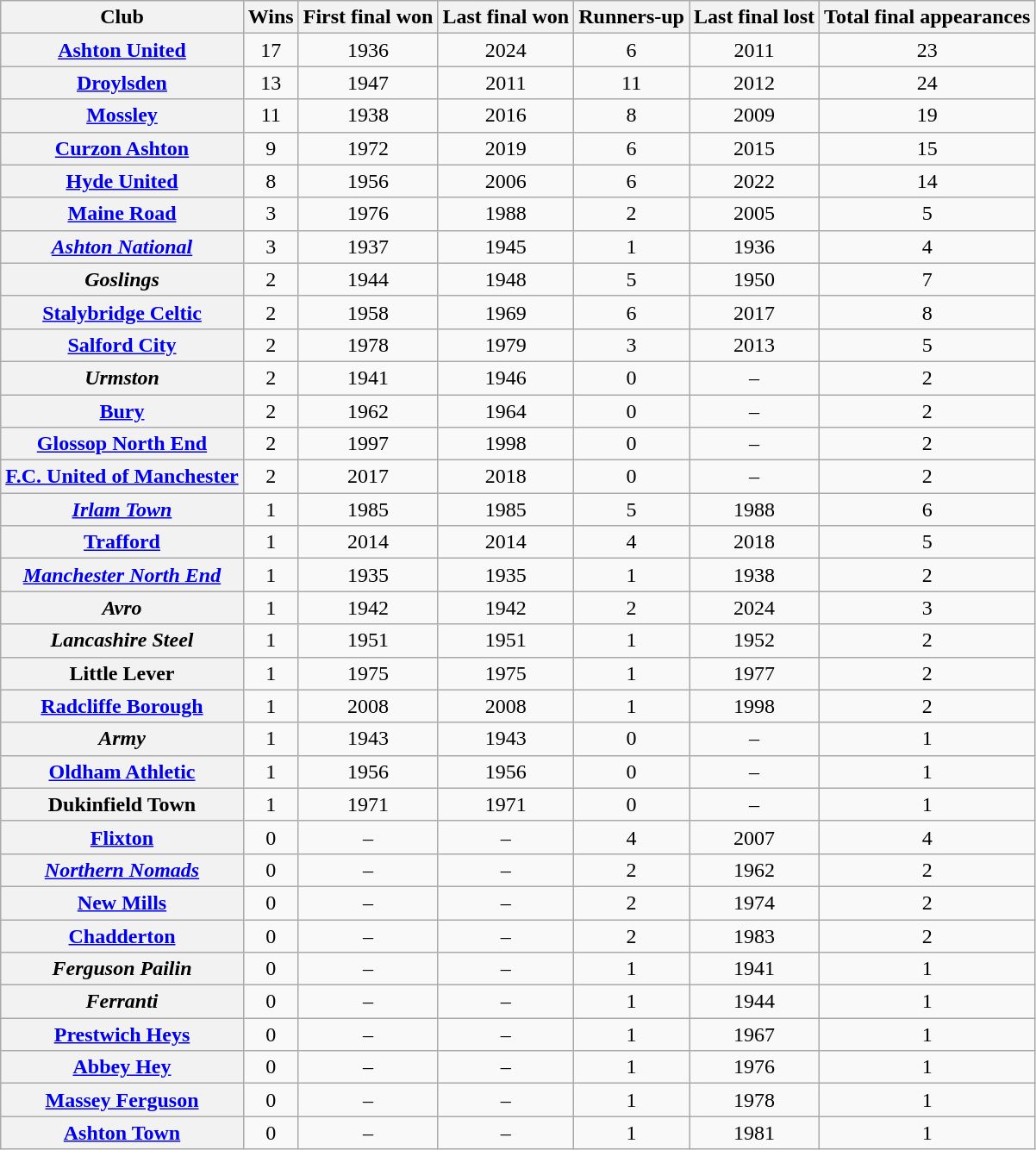<table class="wikitable sortable plainrowheaders" style="text-align: center;">
<tr>
<th scope="col">Club</th>
<th scope="col">Wins</th>
<th scope="col">First final won</th>
<th scope="col">Last final won</th>
<th scope="col">Runners-up</th>
<th scope="col">Last final lost</th>
<th scope="col">Total final appearances</th>
</tr>
<tr>
<th scope="row"><a href='#'>Ashton United</a></th>
<td>17</td>
<td>1936</td>
<td>2024</td>
<td>6</td>
<td>2011</td>
<td>23</td>
</tr>
<tr>
<th scope="row"><a href='#'>Droylsden</a></th>
<td>13</td>
<td>1947</td>
<td>2011</td>
<td>11</td>
<td>2012</td>
<td>24</td>
</tr>
<tr>
<th scope="row"><a href='#'>Mossley</a></th>
<td>11</td>
<td>1938</td>
<td>2016</td>
<td>8</td>
<td>2009</td>
<td>19</td>
</tr>
<tr>
<th scope="row"><a href='#'>Curzon Ashton</a></th>
<td>9</td>
<td>1972</td>
<td>2019</td>
<td>6</td>
<td>2015</td>
<td>15</td>
</tr>
<tr>
<th scope="row"><a href='#'>Hyde United</a></th>
<td>8</td>
<td>1956</td>
<td>2006</td>
<td>6</td>
<td>2022</td>
<td>14</td>
</tr>
<tr>
<th scope="row"><a href='#'>Maine Road</a></th>
<td>3</td>
<td>1976</td>
<td>1988</td>
<td>2</td>
<td>2005</td>
<td>5</td>
</tr>
<tr>
<th scope="row"><em><a href='#'>Ashton National</a></em></th>
<td>3</td>
<td>1937</td>
<td>1945</td>
<td>1</td>
<td>1936</td>
<td>4</td>
</tr>
<tr>
<th scope="row"><em>Goslings</em></th>
<td>2</td>
<td>1944</td>
<td>1948</td>
<td>5</td>
<td>1950</td>
<td>7</td>
</tr>
<tr>
<th scope="row"><a href='#'>Stalybridge Celtic</a></th>
<td>2</td>
<td>1958</td>
<td>1969</td>
<td>6</td>
<td>2017</td>
<td>8</td>
</tr>
<tr>
<th scope="row"><a href='#'>Salford City</a></th>
<td>2</td>
<td>1978</td>
<td>1979</td>
<td>3</td>
<td>2013</td>
<td>5</td>
</tr>
<tr>
<th scope="row"><em>Urmston</em></th>
<td>2</td>
<td>1941</td>
<td>1946</td>
<td>0</td>
<td>–</td>
<td>2</td>
</tr>
<tr>
<th scope="row"><a href='#'>Bury</a></th>
<td>2</td>
<td>1962</td>
<td>1964</td>
<td>0</td>
<td>–</td>
<td>2</td>
</tr>
<tr>
<th scope="row"><a href='#'>Glossop North End</a></th>
<td>2</td>
<td>1997</td>
<td>1998</td>
<td>0</td>
<td>–</td>
<td>2</td>
</tr>
<tr>
<th scope="row"><a href='#'>F.C. United of Manchester</a></th>
<td>2</td>
<td>2017</td>
<td>2018</td>
<td>0</td>
<td>–</td>
<td>2</td>
</tr>
<tr>
<th scope="row"><em><a href='#'>Irlam Town</a></em></th>
<td>1</td>
<td>1985</td>
<td>1985</td>
<td>5</td>
<td>1988</td>
<td>6</td>
</tr>
<tr>
<th scope="row"><a href='#'>Trafford</a></th>
<td>1</td>
<td>2014</td>
<td>2014</td>
<td>4</td>
<td>2018</td>
<td>5</td>
</tr>
<tr>
<th scope="row"><em><a href='#'>Manchester North End</a></em></th>
<td>1</td>
<td>1935</td>
<td>1935</td>
<td>1</td>
<td>1938</td>
<td>2</td>
</tr>
<tr>
<th scope="row"><em>Avro</em></th>
<td>1</td>
<td>1942</td>
<td>1942</td>
<td>2</td>
<td>2024</td>
<td>3</td>
</tr>
<tr>
<th scope="row"><em>Lancashire Steel</em></th>
<td>1</td>
<td>1951</td>
<td>1951</td>
<td>1</td>
<td>1952</td>
<td>2</td>
</tr>
<tr>
<th scope="row">Little Lever</th>
<td>1</td>
<td>1975</td>
<td>1975</td>
<td>1</td>
<td>1977</td>
<td>2</td>
</tr>
<tr>
<th scope="row"><a href='#'>Radcliffe Borough</a></th>
<td>1</td>
<td>2008</td>
<td>2008</td>
<td>1</td>
<td>1998</td>
<td>2</td>
</tr>
<tr>
<th scope="row"><em>Army</em></th>
<td>1</td>
<td>1943</td>
<td>1943</td>
<td>0</td>
<td>–</td>
<td>1</td>
</tr>
<tr>
<th scope="row"><a href='#'>Oldham Athletic</a></th>
<td>1</td>
<td>1956</td>
<td>1956</td>
<td>0</td>
<td>–</td>
<td>1</td>
</tr>
<tr>
<th scope="row">Dukinfield Town</th>
<td>1</td>
<td>1971</td>
<td>1971</td>
<td>0</td>
<td>–</td>
<td>1</td>
</tr>
<tr>
<th scope="row"><a href='#'>Flixton</a></th>
<td>0</td>
<td>–</td>
<td>–</td>
<td>4</td>
<td>2007</td>
<td>4</td>
</tr>
<tr>
<th scope="row"><em><a href='#'>Northern Nomads</a></em></th>
<td>0</td>
<td>–</td>
<td>–</td>
<td>2</td>
<td>1962</td>
<td>2</td>
</tr>
<tr>
<th scope="row"><a href='#'>New Mills</a></th>
<td>0</td>
<td>–</td>
<td>–</td>
<td>2</td>
<td>1974</td>
<td>2</td>
</tr>
<tr>
<th scope="row"><a href='#'>Chadderton</a></th>
<td>0</td>
<td>–</td>
<td>–</td>
<td>2</td>
<td>1983</td>
<td>2</td>
</tr>
<tr>
<th scope="row"><em>Ferguson Pailin</em></th>
<td>0</td>
<td>–</td>
<td>–</td>
<td>1</td>
<td>1941</td>
<td>1</td>
</tr>
<tr>
<th scope="row"><em>Ferranti</em></th>
<td>0</td>
<td>–</td>
<td>–</td>
<td>1</td>
<td>1944</td>
<td>1</td>
</tr>
<tr>
<th scope="row"><a href='#'>Prestwich Heys</a></th>
<td>0</td>
<td>–</td>
<td>–</td>
<td>1</td>
<td>1967</td>
<td>1</td>
</tr>
<tr>
<th scope="row"><a href='#'>Abbey Hey</a></th>
<td>0</td>
<td>–</td>
<td>–</td>
<td>1</td>
<td>1976</td>
<td>1</td>
</tr>
<tr>
<th scope="row"><a href='#'>Massey Ferguson</a></th>
<td>0</td>
<td>–</td>
<td>–</td>
<td>1</td>
<td>1978</td>
<td>1</td>
</tr>
<tr>
<th scope="row"><a href='#'>Ashton Town</a></th>
<td>0</td>
<td>–</td>
<td>–</td>
<td>1</td>
<td>1981</td>
<td>1</td>
</tr>
</table>
